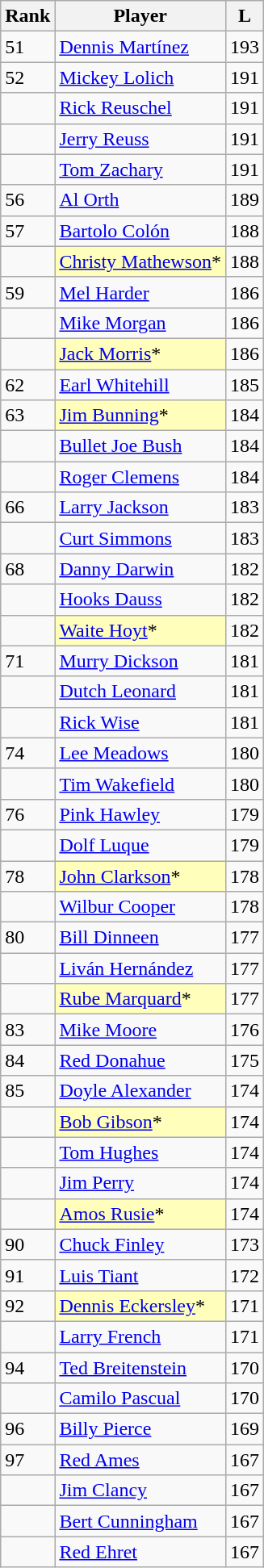<table class="wikitable" style="float:left;">
<tr>
<th>Rank</th>
<th>Player</th>
<th>L</th>
</tr>
<tr>
<td>51</td>
<td><a href='#'>Dennis Martínez</a></td>
<td>193</td>
</tr>
<tr>
<td>52</td>
<td><a href='#'>Mickey Lolich</a></td>
<td>191</td>
</tr>
<tr>
<td></td>
<td><a href='#'>Rick Reuschel</a></td>
<td>191</td>
</tr>
<tr>
<td></td>
<td><a href='#'>Jerry Reuss</a></td>
<td>191</td>
</tr>
<tr>
<td></td>
<td><a href='#'>Tom Zachary</a></td>
<td>191</td>
</tr>
<tr>
<td>56</td>
<td><a href='#'>Al Orth</a></td>
<td>189</td>
</tr>
<tr>
<td>57</td>
<td><a href='#'>Bartolo Colón</a></td>
<td>188</td>
</tr>
<tr>
<td></td>
<td style="background:#ffffbb;"><a href='#'>Christy Mathewson</a>*</td>
<td>188</td>
</tr>
<tr>
<td>59</td>
<td><a href='#'>Mel Harder</a></td>
<td>186</td>
</tr>
<tr>
<td></td>
<td><a href='#'>Mike Morgan</a></td>
<td>186</td>
</tr>
<tr>
<td></td>
<td style="background:#ffffbb;"><a href='#'>Jack Morris</a>*</td>
<td>186</td>
</tr>
<tr>
<td>62</td>
<td><a href='#'>Earl Whitehill</a></td>
<td>185</td>
</tr>
<tr>
<td>63</td>
<td style="background:#ffffbb;"><a href='#'>Jim Bunning</a>*</td>
<td>184</td>
</tr>
<tr>
<td></td>
<td><a href='#'>Bullet Joe Bush</a></td>
<td>184</td>
</tr>
<tr>
<td></td>
<td><a href='#'>Roger Clemens</a></td>
<td>184</td>
</tr>
<tr>
<td>66</td>
<td><a href='#'>Larry Jackson</a></td>
<td>183</td>
</tr>
<tr>
<td></td>
<td><a href='#'>Curt Simmons</a></td>
<td>183</td>
</tr>
<tr>
<td>68</td>
<td><a href='#'>Danny Darwin</a></td>
<td>182</td>
</tr>
<tr>
<td></td>
<td><a href='#'>Hooks Dauss</a></td>
<td>182</td>
</tr>
<tr>
<td></td>
<td style="background:#ffffbb;"><a href='#'>Waite Hoyt</a>*</td>
<td>182</td>
</tr>
<tr>
<td>71</td>
<td><a href='#'>Murry Dickson</a></td>
<td>181</td>
</tr>
<tr>
<td></td>
<td><a href='#'>Dutch Leonard</a></td>
<td>181</td>
</tr>
<tr>
<td></td>
<td><a href='#'>Rick Wise</a></td>
<td>181</td>
</tr>
<tr>
<td>74</td>
<td><a href='#'>Lee Meadows</a></td>
<td>180</td>
</tr>
<tr>
<td></td>
<td><a href='#'>Tim Wakefield</a></td>
<td>180</td>
</tr>
<tr>
<td>76</td>
<td><a href='#'>Pink Hawley</a></td>
<td>179</td>
</tr>
<tr>
<td></td>
<td><a href='#'>Dolf Luque</a></td>
<td>179</td>
</tr>
<tr>
<td>78</td>
<td style="background:#ffffbb;"><a href='#'>John Clarkson</a>*</td>
<td>178</td>
</tr>
<tr>
<td></td>
<td><a href='#'>Wilbur Cooper</a></td>
<td>178</td>
</tr>
<tr>
<td>80</td>
<td><a href='#'>Bill Dinneen</a></td>
<td>177</td>
</tr>
<tr>
<td></td>
<td><a href='#'>Liván Hernández</a></td>
<td>177</td>
</tr>
<tr>
<td></td>
<td style="background:#ffffbb;"><a href='#'>Rube Marquard</a>*</td>
<td>177</td>
</tr>
<tr>
<td>83</td>
<td><a href='#'>Mike Moore</a></td>
<td>176</td>
</tr>
<tr>
<td>84</td>
<td><a href='#'>Red Donahue</a></td>
<td>175</td>
</tr>
<tr>
<td>85</td>
<td><a href='#'>Doyle Alexander</a></td>
<td>174</td>
</tr>
<tr>
<td></td>
<td style="background:#ffffbb;"><a href='#'>Bob Gibson</a>*</td>
<td>174</td>
</tr>
<tr>
<td></td>
<td><a href='#'>Tom Hughes</a></td>
<td>174</td>
</tr>
<tr>
<td></td>
<td><a href='#'>Jim Perry</a></td>
<td>174</td>
</tr>
<tr>
<td></td>
<td style="background:#ffffbb;"><a href='#'>Amos Rusie</a>*</td>
<td>174</td>
</tr>
<tr>
<td>90</td>
<td><a href='#'>Chuck Finley</a></td>
<td>173</td>
</tr>
<tr>
<td>91</td>
<td><a href='#'>Luis Tiant</a></td>
<td>172</td>
</tr>
<tr>
<td>92</td>
<td style="background:#ffffbb;"><a href='#'>Dennis Eckersley</a>*</td>
<td>171</td>
</tr>
<tr>
<td></td>
<td><a href='#'>Larry French</a></td>
<td>171</td>
</tr>
<tr>
<td>94</td>
<td><a href='#'>Ted Breitenstein</a></td>
<td>170</td>
</tr>
<tr>
<td></td>
<td><a href='#'>Camilo Pascual</a></td>
<td>170</td>
</tr>
<tr>
<td>96</td>
<td><a href='#'>Billy Pierce</a></td>
<td>169</td>
</tr>
<tr>
<td>97</td>
<td><a href='#'>Red Ames</a></td>
<td>167</td>
</tr>
<tr>
<td></td>
<td><a href='#'>Jim Clancy</a></td>
<td>167</td>
</tr>
<tr>
<td></td>
<td><a href='#'>Bert Cunningham</a></td>
<td>167</td>
</tr>
<tr>
<td></td>
<td><a href='#'>Red Ehret</a></td>
<td>167</td>
</tr>
</table>
